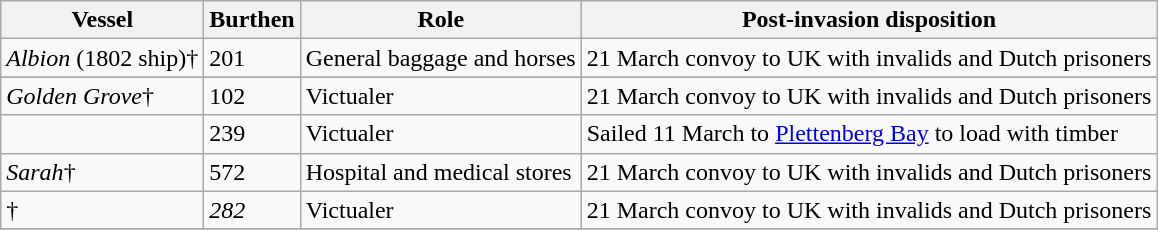<table class="sortable wikitable">
<tr>
<th>Vessel</th>
<th>Burthen</th>
<th>Role</th>
<th>Post-invasion disposition</th>
</tr>
<tr>
<td><em>Albion</em> (1802 ship)†</td>
<td>201</td>
<td>General baggage and horses</td>
<td>21 March convoy to UK with invalids and Dutch prisoners</td>
</tr>
<tr>
</tr>
<tr>
<td><em>Golden Grove</em>†</td>
<td>102</td>
<td>Victualer</td>
<td>21 March convoy to UK with invalids and Dutch prisoners</td>
</tr>
<tr>
<td></td>
<td>239</td>
<td>Victualer</td>
<td>Sailed 11 March to <a href='#'>Plettenberg Bay</a> to load with timber</td>
</tr>
<tr>
<td><em>Sarah</em>†</td>
<td>572</td>
<td>Hospital and medical stores</td>
<td>21 March convoy to UK with invalids and Dutch prisoners</td>
</tr>
<tr>
<td>†</td>
<td><em>282</em></td>
<td>Victualer</td>
<td>21 March convoy to UK with invalids and Dutch prisoners</td>
</tr>
<tr>
</tr>
</table>
